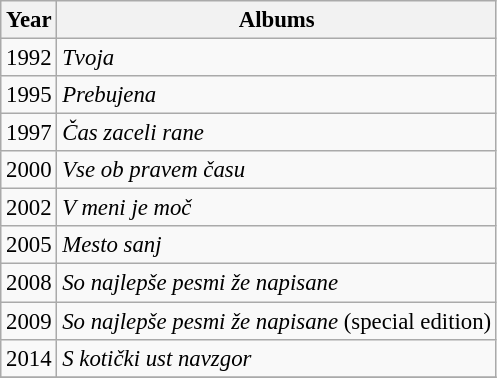<table class="wikitable" style="font-size: 95%;">
<tr>
<th>Year</th>
<th>Albums</th>
</tr>
<tr>
<td>1992</td>
<td><em>Tvoja</em></td>
</tr>
<tr>
<td>1995</td>
<td><em>Prebujena</em></td>
</tr>
<tr>
<td>1997</td>
<td><em>Čas zaceli rane</em></td>
</tr>
<tr>
<td>2000</td>
<td><em>Vse ob pravem času</em></td>
</tr>
<tr>
<td>2002</td>
<td><em>V meni je moč</em></td>
</tr>
<tr>
<td>2005</td>
<td><em>Mesto sanj</em></td>
</tr>
<tr>
<td>2008</td>
<td><em>So najlepše pesmi že napisane</em></td>
</tr>
<tr>
<td>2009</td>
<td><em>So najlepše pesmi že napisane</em> (special edition)</td>
</tr>
<tr>
<td>2014</td>
<td><em>S kotički ust navzgor</em></td>
</tr>
<tr>
</tr>
</table>
